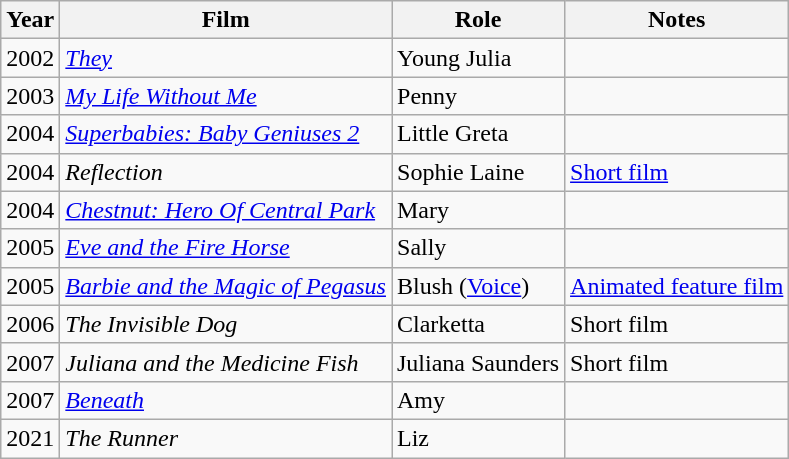<table class="wikitable sortable">
<tr>
<th>Year</th>
<th>Film</th>
<th>Role</th>
<th class="unsortable">Notes</th>
</tr>
<tr>
<td>2002</td>
<td><em><a href='#'>They</a></em></td>
<td>Young Julia</td>
<td></td>
</tr>
<tr>
<td>2003</td>
<td><em><a href='#'>My Life Without Me</a></em></td>
<td>Penny</td>
<td></td>
</tr>
<tr>
<td>2004</td>
<td><em><a href='#'>Superbabies: Baby Geniuses 2</a></em></td>
<td>Little Greta</td>
<td></td>
</tr>
<tr>
<td>2004</td>
<td><em>Reflection</em></td>
<td>Sophie Laine</td>
<td><a href='#'>Short film</a></td>
</tr>
<tr>
<td>2004</td>
<td><em><a href='#'>Chestnut: Hero Of Central Park</a></em></td>
<td>Mary</td>
<td></td>
</tr>
<tr>
<td>2005</td>
<td><em><a href='#'>Eve and the Fire Horse</a></em></td>
<td>Sally</td>
<td></td>
</tr>
<tr>
<td>2005</td>
<td><em><a href='#'>Barbie and the Magic of Pegasus</a></em></td>
<td>Blush (<a href='#'>Voice</a>)</td>
<td><a href='#'>Animated feature film</a></td>
</tr>
<tr>
<td>2006</td>
<td data-sort-value="Invisible Dog, The"><em>The Invisible Dog</em></td>
<td>Clarketta</td>
<td>Short film</td>
</tr>
<tr>
<td>2007</td>
<td><em>Juliana and the Medicine Fish</em></td>
<td>Juliana Saunders</td>
<td>Short film</td>
</tr>
<tr>
<td>2007</td>
<td><em><a href='#'>Beneath</a></em></td>
<td>Amy</td>
<td></td>
</tr>
<tr>
<td>2021</td>
<td data-sort-value="Runner, The"><em>The Runner</em></td>
<td>Liz</td>
<td></td>
</tr>
</table>
